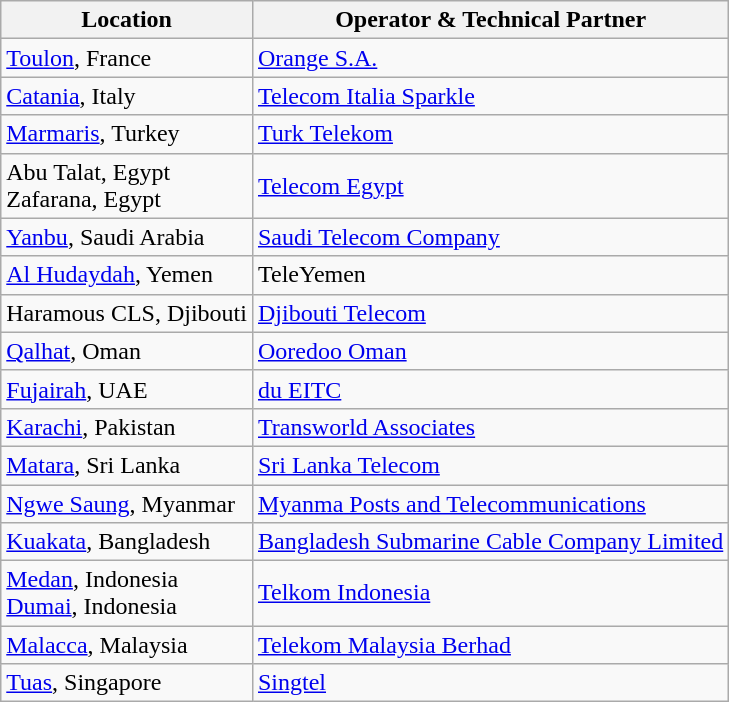<table class="wikitable">
<tr>
<th>Location</th>
<th>Operator & Technical Partner</th>
</tr>
<tr>
<td><a href='#'>Toulon</a>, France</td>
<td><a href='#'>Orange S.A.</a></td>
</tr>
<tr>
<td><a href='#'>Catania</a>, Italy</td>
<td><a href='#'>Telecom Italia Sparkle</a></td>
</tr>
<tr>
<td><a href='#'>Marmaris</a>, Turkey</td>
<td><a href='#'>Turk Telekom</a></td>
</tr>
<tr>
<td>Abu Talat, Egypt<br>Zafarana, Egypt</td>
<td><a href='#'>Telecom Egypt</a></td>
</tr>
<tr>
<td><a href='#'>Yanbu</a>, Saudi Arabia</td>
<td><a href='#'>Saudi Telecom Company</a></td>
</tr>
<tr>
<td><a href='#'>Al Hudaydah</a>, Yemen</td>
<td>TeleYemen</td>
</tr>
<tr>
<td>Haramous CLS, Djibouti</td>
<td><a href='#'>Djibouti Telecom</a></td>
</tr>
<tr>
<td><a href='#'>Qalhat</a>, Oman</td>
<td><a href='#'>Ooredoo Oman</a></td>
</tr>
<tr>
<td><a href='#'>Fujairah</a>, UAE</td>
<td><a href='#'>du EITC</a></td>
</tr>
<tr>
<td><a href='#'>Karachi</a>, Pakistan</td>
<td><a href='#'>Transworld Associates</a></td>
</tr>
<tr>
<td><a href='#'>Matara</a>, Sri Lanka</td>
<td><a href='#'>Sri Lanka Telecom</a></td>
</tr>
<tr>
<td><a href='#'>Ngwe Saung</a>, Myanmar</td>
<td><a href='#'>Myanma Posts and Telecommunications</a></td>
</tr>
<tr>
<td><a href='#'>Kuakata</a>, Bangladesh</td>
<td><a href='#'>Bangladesh Submarine Cable Company Limited</a></td>
</tr>
<tr>
<td><a href='#'>Medan</a>, Indonesia<br><a href='#'>Dumai</a>, Indonesia</td>
<td><a href='#'>Telkom Indonesia</a></td>
</tr>
<tr>
<td><a href='#'>Malacca</a>, Malaysia</td>
<td><a href='#'>Telekom Malaysia Berhad</a></td>
</tr>
<tr>
<td><a href='#'>Tuas</a>, Singapore</td>
<td><a href='#'>Singtel</a></td>
</tr>
</table>
